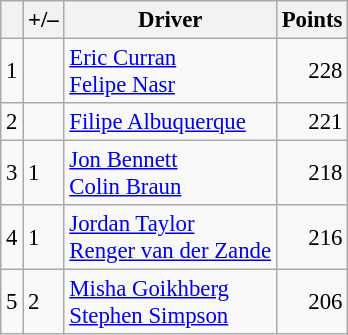<table class="wikitable" style="font-size: 95%;">
<tr>
<th scope="col"></th>
<th scope="col">+/–</th>
<th scope="col">Driver</th>
<th scope="col">Points</th>
</tr>
<tr>
<td align=center>1</td>
<td align="left"></td>
<td> <a href='#'>Eric Curran</a><br> <a href='#'>Felipe Nasr</a></td>
<td align=right>228</td>
</tr>
<tr>
<td align=center>2</td>
<td align="left"></td>
<td> <a href='#'>Filipe Albuquerque</a></td>
<td align=right>221</td>
</tr>
<tr>
<td align=center>3</td>
<td align="left"> 1</td>
<td> <a href='#'>Jon Bennett</a><br> <a href='#'>Colin Braun</a></td>
<td align=right>218</td>
</tr>
<tr>
<td align=center>4</td>
<td align="left"> 1</td>
<td> <a href='#'>Jordan Taylor</a><br> <a href='#'>Renger van der Zande</a></td>
<td align=right>216</td>
</tr>
<tr>
<td align=center>5</td>
<td align="left"> 2</td>
<td> <a href='#'>Misha Goikhberg</a><br> <a href='#'>Stephen Simpson</a></td>
<td align=right>206</td>
</tr>
</table>
